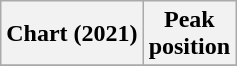<table class="wikitable sortable plainrowheaders" style="text-align:center">
<tr>
<th scope="col">Chart (2021)</th>
<th scope="col">Peak<br>position</th>
</tr>
<tr>
</tr>
</table>
